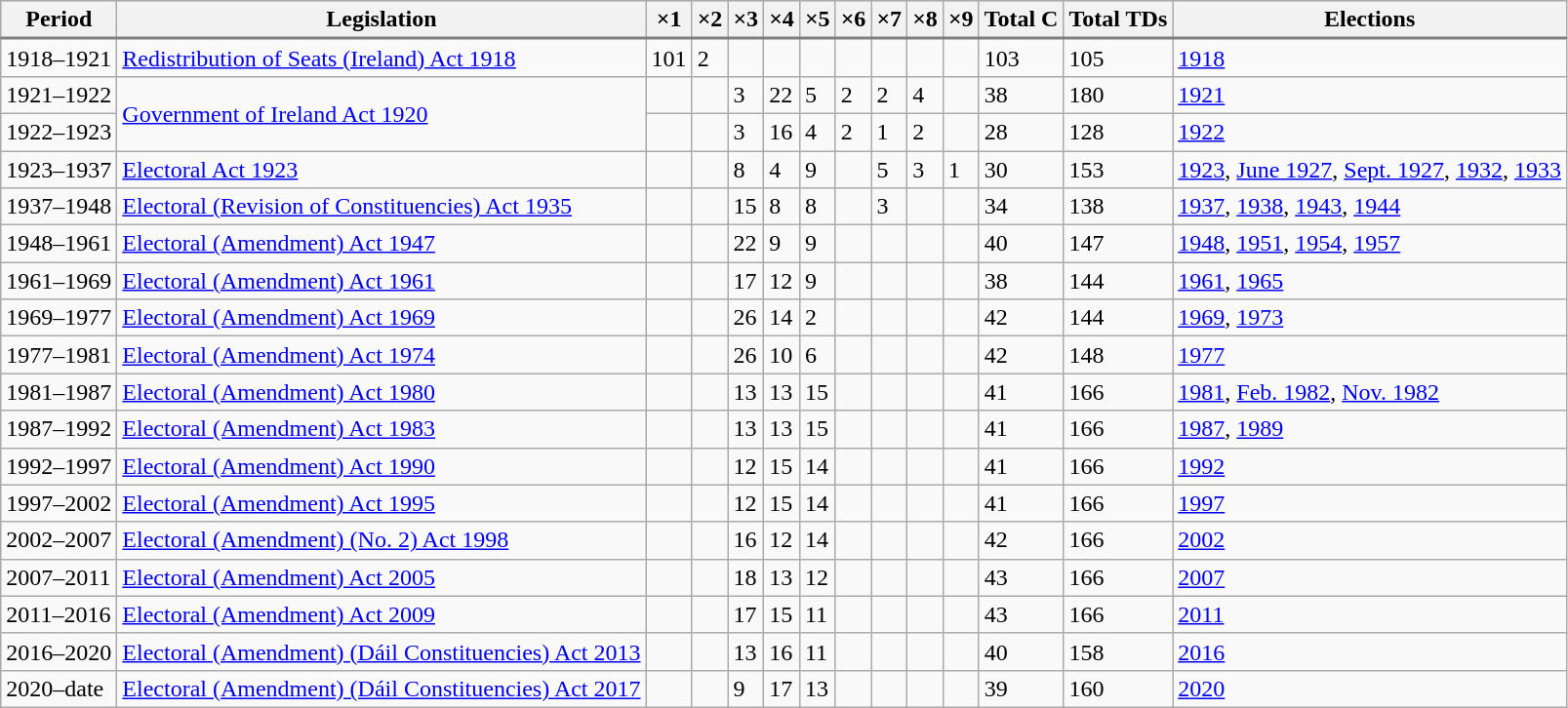<table class=wikitable>
<tr style="text-align: center; background: #efefef; border-bottom: 2px solid gray;">
<th>Period</th>
<th>Legislation</th>
<th>×1</th>
<th>×2</th>
<th>×3</th>
<th>×4</th>
<th>×5</th>
<th>×6</th>
<th>×7</th>
<th>×8</th>
<th>×9</th>
<th>Total C</th>
<th>Total TDs</th>
<th>Elections</th>
</tr>
<tr>
<td>1918–1921</td>
<td><a href='#'>Redistribution of Seats (Ireland) Act 1918</a></td>
<td>101</td>
<td>2</td>
<td> </td>
<td> </td>
<td> </td>
<td> </td>
<td> </td>
<td> </td>
<td> </td>
<td>103</td>
<td>105</td>
<td><a href='#'>1918</a></td>
</tr>
<tr>
<td>1921–1922</td>
<td rowspan=2><a href='#'>Government of Ireland Act 1920</a></td>
<td> </td>
<td> </td>
<td>3</td>
<td>22</td>
<td>5</td>
<td>2</td>
<td>2</td>
<td>4</td>
<td> </td>
<td>38</td>
<td>180</td>
<td><a href='#'>1921</a></td>
</tr>
<tr>
<td>1922–1923</td>
<td> </td>
<td> </td>
<td>3</td>
<td>16</td>
<td>4</td>
<td>2</td>
<td>1</td>
<td>2</td>
<td> </td>
<td>28</td>
<td>128</td>
<td><a href='#'>1922</a></td>
</tr>
<tr>
<td>1923–1937</td>
<td><a href='#'>Electoral Act 1923</a></td>
<td> </td>
<td> </td>
<td>8</td>
<td>4</td>
<td>9</td>
<td> </td>
<td>5</td>
<td>3</td>
<td>1</td>
<td>30</td>
<td>153</td>
<td><a href='#'>1923</a>, <a href='#'>June 1927</a>, <a href='#'>Sept. 1927</a>, <a href='#'>1932</a>, <a href='#'>1933</a></td>
</tr>
<tr>
<td>1937–1948</td>
<td><a href='#'>Electoral (Revision of Constituencies) Act 1935</a></td>
<td> </td>
<td> </td>
<td>15</td>
<td>8</td>
<td>8</td>
<td> </td>
<td>3</td>
<td> </td>
<td> </td>
<td>34</td>
<td>138</td>
<td><a href='#'>1937</a>, <a href='#'>1938</a>, <a href='#'>1943</a>, <a href='#'>1944</a></td>
</tr>
<tr>
<td>1948–1961</td>
<td><a href='#'>Electoral (Amendment) Act 1947</a></td>
<td> </td>
<td> </td>
<td>22</td>
<td>9</td>
<td>9</td>
<td> </td>
<td> </td>
<td> </td>
<td> </td>
<td>40</td>
<td>147</td>
<td><a href='#'>1948</a>, <a href='#'>1951</a>, <a href='#'>1954</a>, <a href='#'>1957</a></td>
</tr>
<tr>
<td>1961–1969</td>
<td><a href='#'>Electoral (Amendment) Act 1961</a></td>
<td> </td>
<td> </td>
<td>17</td>
<td>12</td>
<td>9</td>
<td> </td>
<td> </td>
<td> </td>
<td> </td>
<td>38</td>
<td>144</td>
<td><a href='#'>1961</a>, <a href='#'>1965</a></td>
</tr>
<tr>
<td>1969–1977</td>
<td><a href='#'>Electoral (Amendment) Act 1969</a></td>
<td> </td>
<td> </td>
<td>26</td>
<td>14</td>
<td>2</td>
<td> </td>
<td> </td>
<td> </td>
<td> </td>
<td>42</td>
<td>144</td>
<td><a href='#'>1969</a>, <a href='#'>1973</a></td>
</tr>
<tr>
<td>1977–1981</td>
<td><a href='#'>Electoral (Amendment) Act 1974</a></td>
<td> </td>
<td> </td>
<td>26</td>
<td>10</td>
<td>6</td>
<td> </td>
<td> </td>
<td> </td>
<td> </td>
<td>42</td>
<td>148</td>
<td><a href='#'>1977</a></td>
</tr>
<tr>
<td>1981–1987</td>
<td><a href='#'>Electoral (Amendment) Act 1980</a></td>
<td> </td>
<td> </td>
<td>13</td>
<td>13</td>
<td>15</td>
<td> </td>
<td> </td>
<td> </td>
<td> </td>
<td>41</td>
<td>166</td>
<td><a href='#'>1981</a>, <a href='#'>Feb. 1982</a>, <a href='#'>Nov. 1982</a></td>
</tr>
<tr>
<td>1987–1992</td>
<td><a href='#'>Electoral (Amendment) Act 1983</a></td>
<td> </td>
<td> </td>
<td>13</td>
<td>13</td>
<td>15</td>
<td> </td>
<td> </td>
<td> </td>
<td> </td>
<td>41</td>
<td>166</td>
<td><a href='#'>1987</a>, <a href='#'>1989</a></td>
</tr>
<tr>
<td>1992–1997</td>
<td><a href='#'>Electoral (Amendment) Act 1990</a></td>
<td> </td>
<td> </td>
<td>12</td>
<td>15</td>
<td>14</td>
<td> </td>
<td> </td>
<td> </td>
<td> </td>
<td>41</td>
<td>166</td>
<td><a href='#'>1992</a></td>
</tr>
<tr>
<td>1997–2002</td>
<td><a href='#'>Electoral (Amendment) Act 1995</a></td>
<td> </td>
<td> </td>
<td>12</td>
<td>15</td>
<td>14</td>
<td> </td>
<td> </td>
<td> </td>
<td> </td>
<td>41</td>
<td>166</td>
<td><a href='#'>1997</a></td>
</tr>
<tr>
<td>2002–2007</td>
<td><a href='#'>Electoral (Amendment) (No. 2) Act 1998</a></td>
<td> </td>
<td> </td>
<td>16</td>
<td>12</td>
<td>14</td>
<td> </td>
<td> </td>
<td> </td>
<td> </td>
<td>42</td>
<td>166</td>
<td><a href='#'>2002</a></td>
</tr>
<tr>
<td>2007–2011</td>
<td><a href='#'>Electoral (Amendment) Act 2005</a></td>
<td> </td>
<td> </td>
<td>18</td>
<td>13</td>
<td>12</td>
<td> </td>
<td> </td>
<td> </td>
<td> </td>
<td>43</td>
<td>166</td>
<td><a href='#'>2007</a></td>
</tr>
<tr>
<td>2011–2016</td>
<td><a href='#'>Electoral (Amendment) Act 2009</a></td>
<td> </td>
<td> </td>
<td>17</td>
<td>15</td>
<td>11</td>
<td> </td>
<td> </td>
<td> </td>
<td> </td>
<td>43</td>
<td>166</td>
<td><a href='#'>2011</a></td>
</tr>
<tr>
<td>2016–2020</td>
<td><a href='#'>Electoral (Amendment) (Dáil Constituencies) Act 2013</a></td>
<td> </td>
<td> </td>
<td>13</td>
<td>16</td>
<td>11</td>
<td> </td>
<td> </td>
<td> </td>
<td> </td>
<td>40</td>
<td>158</td>
<td><a href='#'>2016</a></td>
</tr>
<tr>
<td>2020–date</td>
<td><a href='#'>Electoral (Amendment) (Dáil Constituencies) Act 2017</a></td>
<td> </td>
<td> </td>
<td>9</td>
<td>17</td>
<td>13</td>
<td> </td>
<td> </td>
<td> </td>
<td> </td>
<td>39</td>
<td>160</td>
<td><a href='#'>2020</a></td>
</tr>
</table>
